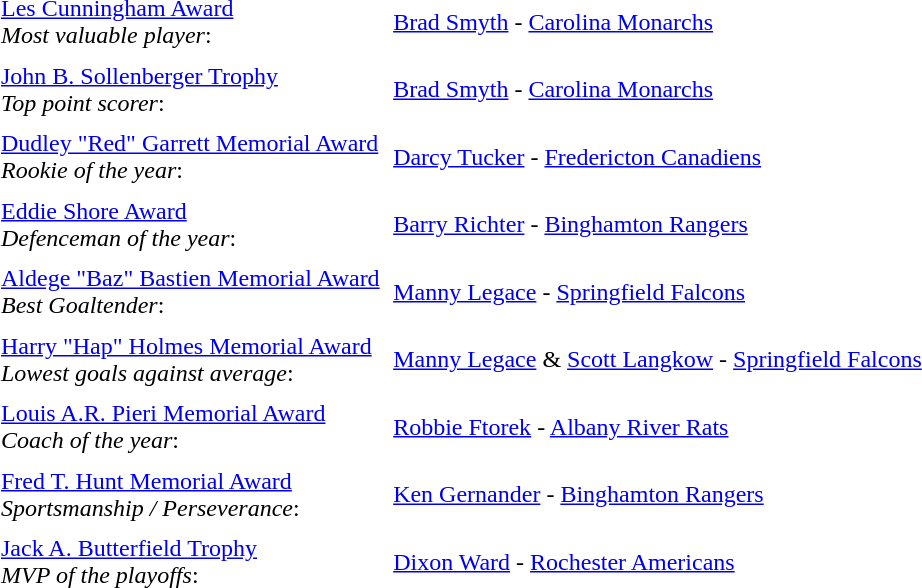<table cellpadding="3" cellspacing="3">
<tr>
<td><a href='#'>Les Cunningham Award</a><br><em>Most valuable player</em>:</td>
<td><a href='#'>Brad Smyth</a> - <a href='#'>Carolina Monarchs</a></td>
</tr>
<tr>
<td><a href='#'>John B. Sollenberger Trophy</a><br><em>Top point scorer</em>:</td>
<td><a href='#'>Brad Smyth</a> - <a href='#'>Carolina Monarchs</a></td>
</tr>
<tr>
<td><a href='#'>Dudley "Red" Garrett Memorial Award</a><br><em>Rookie of the year</em>:</td>
<td><a href='#'>Darcy Tucker</a> - <a href='#'>Fredericton Canadiens</a></td>
</tr>
<tr>
<td><a href='#'>Eddie Shore Award</a><br><em>Defenceman of the year</em>:</td>
<td><a href='#'>Barry Richter</a> - <a href='#'>Binghamton Rangers</a></td>
</tr>
<tr>
<td><a href='#'>Aldege "Baz" Bastien Memorial Award</a><br><em>Best Goaltender</em>:</td>
<td><a href='#'>Manny Legace</a> - <a href='#'>Springfield Falcons</a></td>
</tr>
<tr>
<td><a href='#'>Harry "Hap" Holmes Memorial Award</a><br><em>Lowest goals against average</em>:</td>
<td><a href='#'>Manny Legace</a> & <a href='#'>Scott Langkow</a> - <a href='#'>Springfield Falcons</a></td>
</tr>
<tr>
<td><a href='#'>Louis A.R. Pieri Memorial Award</a><br><em>Coach of the year</em>:</td>
<td><a href='#'>Robbie Ftorek</a> - <a href='#'>Albany River Rats</a></td>
</tr>
<tr>
<td><a href='#'>Fred T. Hunt Memorial Award</a><br><em>Sportsmanship / Perseverance</em>:</td>
<td><a href='#'>Ken Gernander</a> - <a href='#'>Binghamton Rangers</a></td>
</tr>
<tr>
<td><a href='#'>Jack A. Butterfield Trophy</a><br><em>MVP of the playoffs</em>:</td>
<td><a href='#'>Dixon Ward</a> - <a href='#'>Rochester Americans</a></td>
</tr>
</table>
